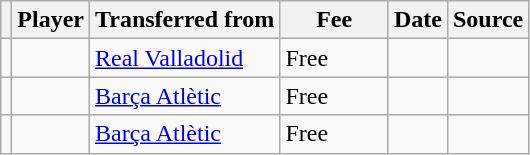<table class="wikitable plainrowheaders sortable">
<tr>
<th></th>
<th scope="col">Player</th>
<th>Transferred from</th>
<th style="width: 65px;">Fee</th>
<th scope="col">Date</th>
<th scope="col">Source</th>
</tr>
<tr>
<td align="center"></td>
<td></td>
<td> <a href='#'>Real Valladolid</a></td>
<td>Free</td>
<td></td>
<td></td>
</tr>
<tr>
<td align="center"></td>
<td></td>
<td> <a href='#'>Barça Atlètic</a></td>
<td>Free</td>
<td></td>
<td></td>
</tr>
<tr>
<td align="center"></td>
<td></td>
<td> <a href='#'>Barça Atlètic</a></td>
<td>Free</td>
<td></td>
<td></td>
</tr>
</table>
